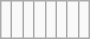<table class="wikitable">
<tr>
<td><br></td>
<td><br></td>
<td><br></td>
<td><br></td>
<td><br></td>
<td><br></td>
<td><br></td>
<td><br></td>
</tr>
</table>
